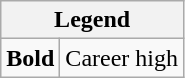<table class="wikitable mw-collapsible mw-collapsed">
<tr>
<th colspan="2">Legend</th>
</tr>
<tr>
<td><strong>Bold</strong></td>
<td>Career high</td>
</tr>
</table>
